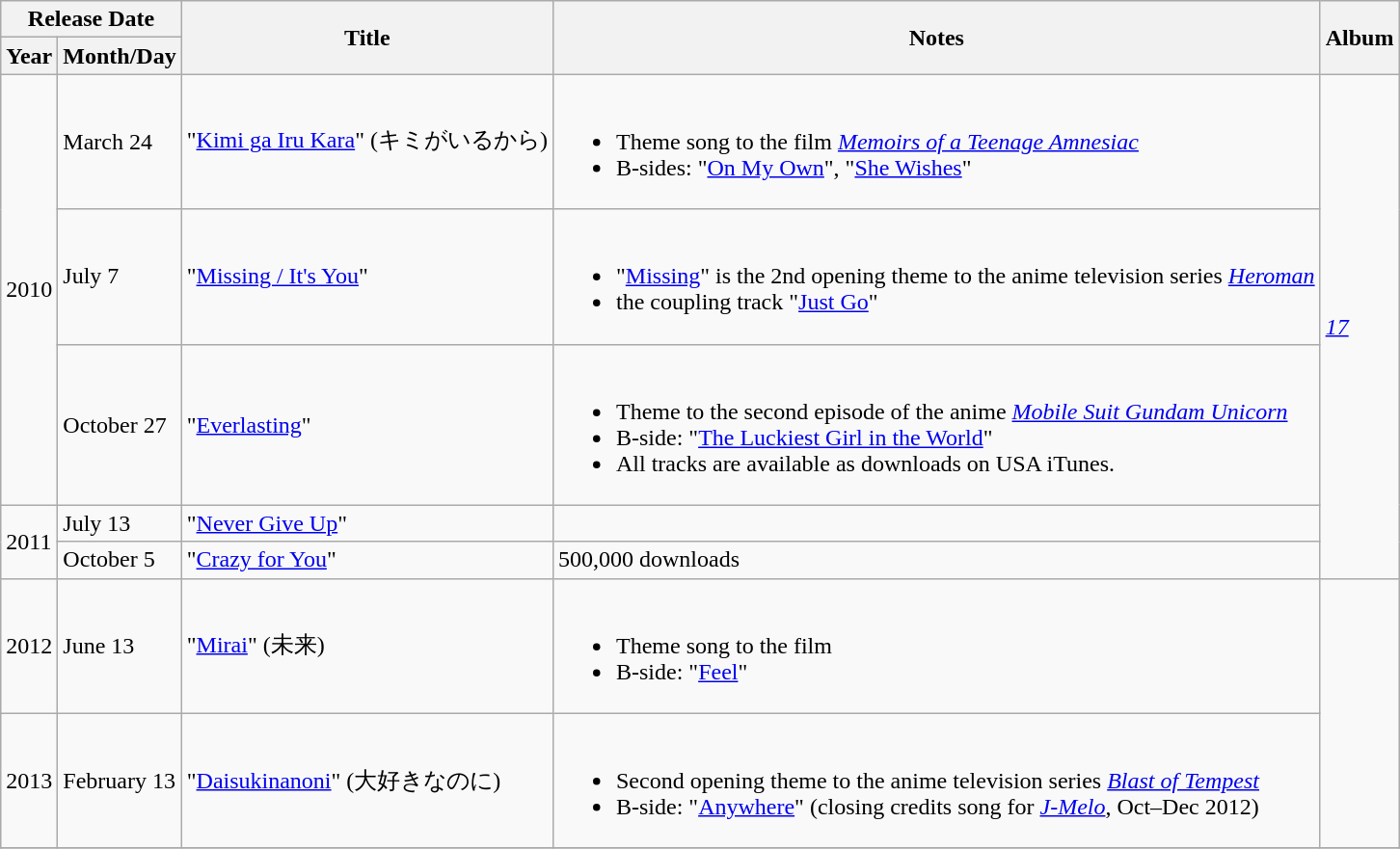<table class="wikitable">
<tr>
<th colspan="2">Release Date</th>
<th rowspan="2">Title</th>
<th rowspan="2">Notes</th>
<th rowspan="2">Album</th>
</tr>
<tr>
<th>Year</th>
<th>Month/Day</th>
</tr>
<tr>
<td rowspan=3>2010</td>
<td>March 24</td>
<td>"<a href='#'>Kimi ga Iru Kara</a>" (キミがいるから)</td>
<td><br><ul><li>Theme song to the film <em><a href='#'>Memoirs of a Teenage Amnesiac</a></em></li><li>B-sides: "<a href='#'>On My Own</a>", "<a href='#'>She Wishes</a>"</li></ul></td>
<td rowspan=5><p><em><a href='#'>17</a></em></p></td>
</tr>
<tr>
<td>July 7</td>
<td>"<a href='#'>Missing / It's You</a>"</td>
<td><br><ul><li>"<a href='#'>Missing</a>" is the 2nd opening theme to the anime television series <em><a href='#'>Heroman</a></em></li><li>the coupling track "<a href='#'>Just Go</a>"</li></ul></td>
</tr>
<tr>
<td>October 27</td>
<td>"<a href='#'>Everlasting</a>"</td>
<td><br><ul><li>Theme to the second episode of the anime <em><a href='#'>Mobile Suit Gundam Unicorn</a></em></li><li>B-side: "<a href='#'>The Luckiest Girl in the World</a>"</li><li>All tracks are available as downloads on USA iTunes.</li></ul></td>
</tr>
<tr>
<td rowspan=2>2011</td>
<td>July 13</td>
<td>"<a href='#'>Never Give Up</a>"</td>
<td></td>
</tr>
<tr>
<td>October 5</td>
<td>"<a href='#'>Crazy for You</a>"</td>
<td>500,000 downloads</td>
</tr>
<tr>
<td>2012</td>
<td>June 13</td>
<td>"<a href='#'>Mirai</a>" (未来)</td>
<td><br><ul><li>Theme song to the film </li><li>B-side: "<a href='#'>Feel</a>"</li></ul></td>
<td rowspan=2></td>
</tr>
<tr>
<td>2013</td>
<td>February 13</td>
<td>"<a href='#'>Daisukinanoni</a>" (大好きなのに)</td>
<td><br><ul><li>Second opening theme to the anime television series <em><a href='#'>Blast of Tempest</a></em></li><li>B-side: "<a href='#'>Anywhere</a>" (closing credits song for <em><a href='#'>J-Melo</a></em>, Oct–Dec 2012)</li></ul></td>
</tr>
<tr>
</tr>
</table>
